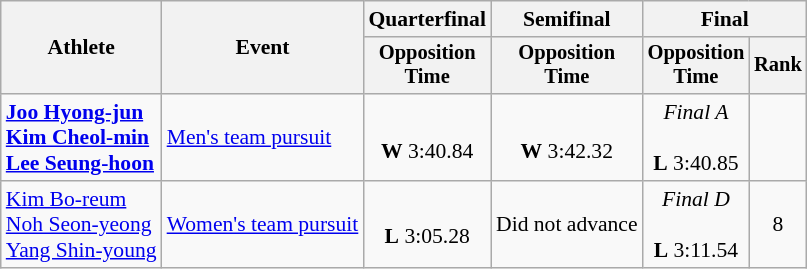<table class="wikitable" style="font-size:90%">
<tr>
<th rowspan="2">Athlete</th>
<th rowspan="2">Event</th>
<th>Quarterfinal</th>
<th>Semifinal</th>
<th colspan="2">Final</th>
</tr>
<tr style="font-size:95%">
<th>Opposition<br>Time</th>
<th>Opposition<br>Time</th>
<th>Opposition<br>Time</th>
<th>Rank</th>
</tr>
<tr align=center>
<td align=left><strong><a href='#'>Joo Hyong-jun</a><br><a href='#'>Kim Cheol-min</a><br><a href='#'>Lee Seung-hoon</a></strong></td>
<td align=left><a href='#'>Men's team pursuit</a></td>
<td><br><strong>W</strong> 3:40.84</td>
<td><br><strong>W</strong> 3:42.32</td>
<td><em>Final A</em><br><br><strong>L</strong> 3:40.85</td>
<td></td>
</tr>
<tr align=center>
<td align=left><a href='#'>Kim Bo-reum</a><br><a href='#'>Noh Seon-yeong</a><br><a href='#'>Yang Shin-young</a></td>
<td align=left><a href='#'>Women's team pursuit</a></td>
<td><br><strong>L</strong> 3:05.28</td>
<td>Did not advance</td>
<td><em>Final D</em><br><br><strong>L</strong> 3:11.54</td>
<td>8</td>
</tr>
</table>
